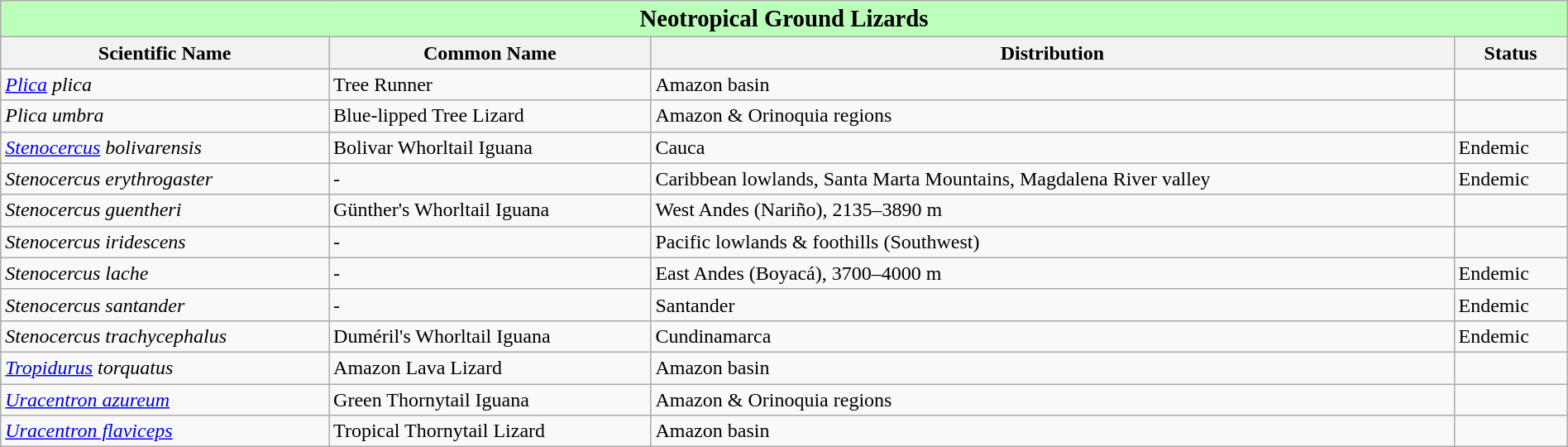<table class="wikitable" style="width:100%;">
<tr>
<td colspan="100%" align="center" bgcolor="#bbffbb"><big><strong>Neotropical Ground Lizards</strong></big></td>
</tr>
<tr>
<th>Scientific Name</th>
<th>Common Name</th>
<th>Distribution</th>
<th>Status</th>
</tr>
<tr>
<td><em><a href='#'>Plica</a> plica</em></td>
<td>Tree Runner</td>
<td>Amazon basin</td>
<td></td>
</tr>
<tr>
<td><em>Plica umbra</em></td>
<td>Blue-lipped Tree Lizard</td>
<td>Amazon & Orinoquia regions </td>
<td></td>
</tr>
<tr>
<td><em><a href='#'>Stenocercus</a> bolivarensis</em></td>
<td>Bolivar Whorltail Iguana</td>
<td>Cauca</td>
<td><span>Endemic</span></td>
</tr>
<tr>
<td><em>Stenocercus erythrogaster</em></td>
<td>-</td>
<td>Caribbean lowlands, Santa Marta Mountains, Magdalena River valley </td>
<td><span>Endemic</span></td>
</tr>
<tr>
<td><em>Stenocercus guentheri</em></td>
<td>Günther's Whorltail Iguana</td>
<td>West Andes (Nariño), 2135–3890 m</td>
<td></td>
</tr>
<tr>
<td><em>Stenocercus iridescens</em></td>
<td>-</td>
<td>Pacific lowlands & foothills (Southwest)</td>
<td></td>
</tr>
<tr>
<td><em>Stenocercus lache</em></td>
<td>-</td>
<td>East Andes (Boyacá), 3700–4000 m</td>
<td><span>Endemic</span></td>
</tr>
<tr>
<td><em>Stenocercus santander</em></td>
<td>-</td>
<td>Santander</td>
<td><span>Endemic</span></td>
</tr>
<tr>
<td><em>Stenocercus trachycephalus</em></td>
<td>Duméril's Whorltail Iguana</td>
<td>Cundinamarca</td>
<td><span>Endemic</span></td>
</tr>
<tr>
<td><em><a href='#'>Tropidurus</a> torquatus</em></td>
<td>Amazon Lava Lizard</td>
<td>Amazon basin</td>
<td></td>
</tr>
<tr>
<td><em><a href='#'>Uracentron azureum</a></em></td>
<td>Green Thornytail Iguana</td>
<td>Amazon & Orinoquia regions</td>
<td></td>
</tr>
<tr>
<td><em><a href='#'>Uracentron flaviceps</a></em></td>
<td>Tropical Thornytail Lizard</td>
<td>Amazon basin</td>
<td></td>
</tr>
</table>
